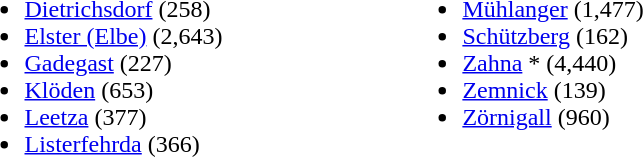<table>
<tr>
<td colspan=2></td>
</tr>
<tr ---->
<td width="30%" valign="top"><br><ul><li><a href='#'>Dietrichsdorf</a> (258)</li><li><a href='#'>Elster (Elbe)</a> (2,643)</li><li><a href='#'>Gadegast</a> (227)</li><li><a href='#'>Klöden</a> (653)</li><li><a href='#'>Leetza</a> (377)</li><li><a href='#'>Listerfehrda</a> (366)</li></ul></td>
<td width="30%" valign="top"><br><ul><li><a href='#'>Mühlanger</a> (1,477)</li><li><a href='#'>Schützberg</a> (162)</li><li><a href='#'>Zahna</a> * (4,440)</li><li><a href='#'>Zemnick</a> (139)</li><li><a href='#'>Zörnigall</a> (960)</li></ul></td>
</tr>
</table>
